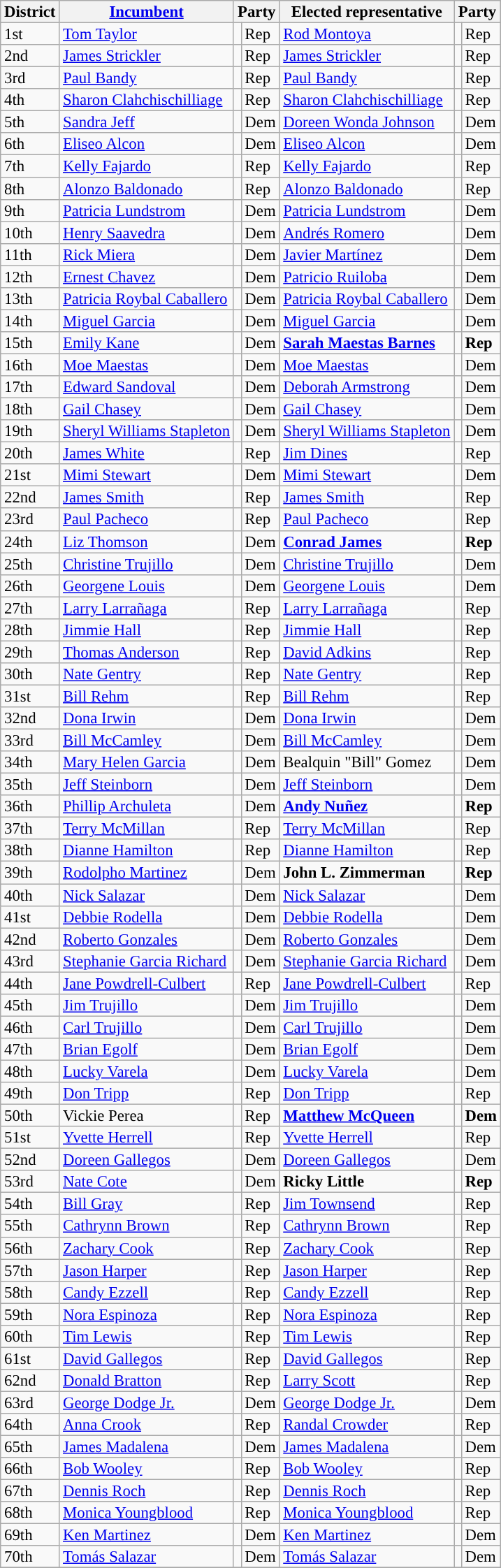<table class=wikitable style="font-size:95%;line-height:14px;">
<tr>
<th>District</th>
<th><a href='#'>Incumbent</a></th>
<th colspan=2>Party</th>
<th>Elected representative</th>
<th colspan=2>Party</th>
</tr>
<tr>
<td>1st</td>
<td><a href='#'>Tom Taylor</a></td>
<td style="background:"></td>
<td>Rep</td>
<td><a href='#'>Rod Montoya</a></td>
<td style="background:"></td>
<td>Rep</td>
</tr>
<tr>
<td>2nd</td>
<td><a href='#'>James Strickler</a></td>
<td style="background:"></td>
<td>Rep</td>
<td><a href='#'>James Strickler</a></td>
<td style="background:"></td>
<td>Rep</td>
</tr>
<tr>
<td>3rd</td>
<td><a href='#'>Paul Bandy</a></td>
<td style="background:"></td>
<td>Rep</td>
<td><a href='#'>Paul Bandy</a></td>
<td style="background:"></td>
<td>Rep</td>
</tr>
<tr>
<td>4th</td>
<td><a href='#'>Sharon Clahchischilliage</a></td>
<td style="background:"></td>
<td>Rep</td>
<td><a href='#'>Sharon Clahchischilliage</a></td>
<td style="background:"></td>
<td>Rep</td>
</tr>
<tr>
<td>5th</td>
<td><a href='#'>Sandra Jeff</a></td>
<td style="background:"></td>
<td>Dem</td>
<td><a href='#'>Doreen Wonda Johnson</a></td>
<td style="background:"></td>
<td>Dem</td>
</tr>
<tr>
<td>6th</td>
<td><a href='#'>Eliseo Alcon</a></td>
<td style="background:"></td>
<td>Dem</td>
<td><a href='#'>Eliseo Alcon</a></td>
<td style="background:"></td>
<td>Dem</td>
</tr>
<tr>
<td>7th</td>
<td><a href='#'>Kelly Fajardo</a></td>
<td style="background:"></td>
<td>Rep</td>
<td><a href='#'>Kelly Fajardo</a></td>
<td style="background:"></td>
<td>Rep</td>
</tr>
<tr>
<td>8th</td>
<td><a href='#'>Alonzo Baldonado</a></td>
<td style="background:"></td>
<td>Rep</td>
<td><a href='#'>Alonzo Baldonado</a></td>
<td style="background:"></td>
<td>Rep</td>
</tr>
<tr>
<td>9th</td>
<td><a href='#'>Patricia Lundstrom</a></td>
<td style="background:"></td>
<td>Dem</td>
<td><a href='#'>Patricia Lundstrom</a></td>
<td style="background:"></td>
<td>Dem</td>
</tr>
<tr>
<td>10th</td>
<td><a href='#'>Henry Saavedra</a></td>
<td style="background:"></td>
<td>Dem</td>
<td><a href='#'>Andrés Romero</a></td>
<td style="background:"></td>
<td>Dem</td>
</tr>
<tr>
<td>11th</td>
<td><a href='#'>Rick Miera</a></td>
<td style="background:"></td>
<td>Dem</td>
<td><a href='#'>Javier Martínez</a></td>
<td style="background:"></td>
<td>Dem</td>
</tr>
<tr>
<td>12th</td>
<td><a href='#'>Ernest Chavez</a></td>
<td style="background:"></td>
<td>Dem</td>
<td><a href='#'>Patricio Ruiloba</a></td>
<td style="background:"></td>
<td>Dem</td>
</tr>
<tr>
<td>13th</td>
<td><a href='#'>Patricia Roybal Caballero</a></td>
<td style="background:"></td>
<td>Dem</td>
<td><a href='#'>Patricia Roybal Caballero</a></td>
<td style="background:"></td>
<td>Dem</td>
</tr>
<tr>
<td>14th</td>
<td><a href='#'>Miguel Garcia</a></td>
<td style="background:"></td>
<td>Dem</td>
<td><a href='#'>Miguel Garcia</a></td>
<td style="background:"></td>
<td>Dem</td>
</tr>
<tr>
<td>15th</td>
<td><a href='#'>Emily Kane</a></td>
<td style="background:"></td>
<td>Dem</td>
<td><strong><a href='#'>Sarah Maestas Barnes</a></strong></td>
<td style="background:"></td>
<td><strong>Rep</strong></td>
</tr>
<tr>
<td>16th</td>
<td><a href='#'>Moe Maestas</a></td>
<td style="background:"></td>
<td>Dem</td>
<td><a href='#'>Moe Maestas</a></td>
<td style="background:"></td>
<td>Dem</td>
</tr>
<tr>
<td>17th</td>
<td><a href='#'>Edward Sandoval</a></td>
<td style="background:"></td>
<td>Dem</td>
<td><a href='#'>Deborah Armstrong</a></td>
<td style="background:"></td>
<td>Dem</td>
</tr>
<tr>
<td>18th</td>
<td><a href='#'>Gail Chasey</a></td>
<td style="background:"></td>
<td>Dem</td>
<td><a href='#'>Gail Chasey</a></td>
<td style="background:"></td>
<td>Dem</td>
</tr>
<tr>
<td>19th</td>
<td><a href='#'>Sheryl Williams Stapleton</a></td>
<td style="background:"></td>
<td>Dem</td>
<td><a href='#'>Sheryl Williams Stapleton</a></td>
<td style="background:"></td>
<td>Dem</td>
</tr>
<tr>
<td>20th</td>
<td><a href='#'>James White</a></td>
<td style="background:"></td>
<td>Rep</td>
<td><a href='#'>Jim Dines</a></td>
<td style="background:"></td>
<td>Rep</td>
</tr>
<tr>
<td>21st</td>
<td><a href='#'>Mimi Stewart</a></td>
<td style="background:"></td>
<td>Dem</td>
<td><a href='#'>Mimi Stewart</a></td>
<td style="background:"></td>
<td>Dem</td>
</tr>
<tr>
<td>22nd</td>
<td><a href='#'>James Smith</a></td>
<td style="background:"></td>
<td>Rep</td>
<td><a href='#'>James Smith</a></td>
<td style="background:"></td>
<td>Rep</td>
</tr>
<tr>
<td>23rd</td>
<td><a href='#'>Paul Pacheco</a></td>
<td style="background:"></td>
<td>Rep</td>
<td><a href='#'>Paul Pacheco</a></td>
<td style="background:"></td>
<td>Rep</td>
</tr>
<tr>
<td>24th</td>
<td><a href='#'>Liz Thomson</a></td>
<td style="background:"></td>
<td>Dem</td>
<td><strong><a href='#'>Conrad James</a></strong></td>
<td style="background:"></td>
<td><strong>Rep</strong></td>
</tr>
<tr>
<td>25th</td>
<td><a href='#'>Christine Trujillo</a></td>
<td style="background:"></td>
<td>Dem</td>
<td><a href='#'>Christine Trujillo</a></td>
<td style="background:"></td>
<td>Dem</td>
</tr>
<tr>
<td>26th</td>
<td><a href='#'>Georgene Louis</a></td>
<td style="background:"></td>
<td>Dem</td>
<td><a href='#'>Georgene Louis</a></td>
<td style="background:"></td>
<td>Dem</td>
</tr>
<tr>
<td>27th</td>
<td><a href='#'>Larry Larrañaga</a></td>
<td style="background:"></td>
<td>Rep</td>
<td><a href='#'>Larry Larrañaga</a></td>
<td style="background:"></td>
<td>Rep</td>
</tr>
<tr>
<td>28th</td>
<td><a href='#'>Jimmie Hall</a></td>
<td style="background:"></td>
<td>Rep</td>
<td><a href='#'>Jimmie Hall</a></td>
<td style="background:"></td>
<td>Rep</td>
</tr>
<tr>
<td>29th</td>
<td><a href='#'>Thomas Anderson</a></td>
<td style="background:"></td>
<td>Rep</td>
<td><a href='#'>David Adkins</a></td>
<td style="background:"></td>
<td>Rep</td>
</tr>
<tr>
<td>30th</td>
<td><a href='#'>Nate Gentry</a></td>
<td style="background:"></td>
<td>Rep</td>
<td><a href='#'>Nate Gentry</a></td>
<td style="background:"></td>
<td>Rep</td>
</tr>
<tr>
<td>31st</td>
<td><a href='#'>Bill Rehm</a></td>
<td style="background:"></td>
<td>Rep</td>
<td><a href='#'>Bill Rehm</a></td>
<td style="background:"></td>
<td>Rep</td>
</tr>
<tr>
<td>32nd</td>
<td><a href='#'>Dona Irwin</a></td>
<td style="background:"></td>
<td>Dem</td>
<td><a href='#'>Dona Irwin</a></td>
<td style="background:"></td>
<td>Dem</td>
</tr>
<tr>
<td>33rd</td>
<td><a href='#'>Bill McCamley</a></td>
<td style="background:"></td>
<td>Dem</td>
<td><a href='#'>Bill McCamley</a></td>
<td style="background:"></td>
<td>Dem</td>
</tr>
<tr>
<td>34th</td>
<td><a href='#'>Mary Helen Garcia</a></td>
<td style="background:"></td>
<td>Dem</td>
<td>Bealquin "Bill" Gomez</td>
<td style="background:"></td>
<td>Dem</td>
</tr>
<tr>
<td>35th</td>
<td><a href='#'>Jeff Steinborn</a></td>
<td style="background:"></td>
<td>Dem</td>
<td><a href='#'>Jeff Steinborn</a></td>
<td style="background:"></td>
<td>Dem</td>
</tr>
<tr>
<td>36th</td>
<td><a href='#'>Phillip Archuleta</a></td>
<td style="background:"></td>
<td>Dem</td>
<td><strong><a href='#'>Andy Nuñez</a></strong></td>
<td style="background:"></td>
<td><strong>Rep</strong></td>
</tr>
<tr>
<td>37th</td>
<td><a href='#'>Terry McMillan</a></td>
<td style="background:"></td>
<td>Rep</td>
<td><a href='#'>Terry McMillan</a></td>
<td style="background:"></td>
<td>Rep</td>
</tr>
<tr>
<td>38th</td>
<td><a href='#'>Dianne Hamilton</a></td>
<td style="background:"></td>
<td>Rep</td>
<td><a href='#'>Dianne Hamilton</a></td>
<td style="background:"></td>
<td>Rep</td>
</tr>
<tr>
<td>39th</td>
<td><a href='#'>Rodolpho Martinez</a></td>
<td style="background:"></td>
<td>Dem</td>
<td><strong>John L. Zimmerman</strong></td>
<td style="background:"></td>
<td><strong>Rep</strong></td>
</tr>
<tr>
<td>40th</td>
<td><a href='#'>Nick Salazar</a></td>
<td style="background:"></td>
<td>Dem</td>
<td><a href='#'>Nick Salazar</a></td>
<td style="background:"></td>
<td>Dem</td>
</tr>
<tr>
<td>41st</td>
<td><a href='#'>Debbie Rodella</a></td>
<td style="background:"></td>
<td>Dem</td>
<td><a href='#'>Debbie Rodella</a></td>
<td style="background:"></td>
<td>Dem</td>
</tr>
<tr>
<td>42nd</td>
<td><a href='#'>Roberto Gonzales</a></td>
<td style="background:"></td>
<td>Dem</td>
<td><a href='#'>Roberto Gonzales</a></td>
<td style="background:"></td>
<td>Dem</td>
</tr>
<tr>
<td>43rd</td>
<td><a href='#'>Stephanie Garcia Richard</a></td>
<td style="background:"></td>
<td>Dem</td>
<td><a href='#'>Stephanie Garcia Richard</a></td>
<td style="background:"></td>
<td>Dem</td>
</tr>
<tr>
<td>44th</td>
<td><a href='#'>Jane Powdrell-Culbert</a></td>
<td style="background:"></td>
<td>Rep</td>
<td><a href='#'>Jane Powdrell-Culbert</a></td>
<td style="background:"></td>
<td>Rep</td>
</tr>
<tr>
<td>45th</td>
<td><a href='#'>Jim Trujillo</a></td>
<td style="background:"></td>
<td>Dem</td>
<td><a href='#'>Jim Trujillo</a></td>
<td style="background:"></td>
<td>Dem</td>
</tr>
<tr>
<td>46th</td>
<td><a href='#'>Carl Trujillo</a></td>
<td style="background:"></td>
<td>Dem</td>
<td><a href='#'>Carl Trujillo</a></td>
<td style="background:"></td>
<td>Dem</td>
</tr>
<tr>
<td>47th</td>
<td><a href='#'>Brian Egolf</a></td>
<td style="background:"></td>
<td>Dem</td>
<td><a href='#'>Brian Egolf</a></td>
<td style="background:"></td>
<td>Dem</td>
</tr>
<tr>
<td>48th</td>
<td><a href='#'>Lucky Varela</a></td>
<td style="background:"></td>
<td>Dem</td>
<td><a href='#'>Lucky Varela</a></td>
<td style="background:"></td>
<td>Dem</td>
</tr>
<tr>
<td>49th</td>
<td><a href='#'>Don Tripp</a></td>
<td style="background:"></td>
<td>Rep</td>
<td><a href='#'>Don Tripp</a></td>
<td style="background:"></td>
<td>Rep</td>
</tr>
<tr>
<td>50th</td>
<td>Vickie Perea</td>
<td style="background:"></td>
<td>Rep</td>
<td><strong><a href='#'>Matthew McQueen</a></strong></td>
<td style="background:"></td>
<td><strong>Dem</strong></td>
</tr>
<tr>
<td>51st</td>
<td><a href='#'>Yvette Herrell</a></td>
<td style="background:"></td>
<td>Rep</td>
<td><a href='#'>Yvette Herrell</a></td>
<td style="background:"></td>
<td>Rep</td>
</tr>
<tr>
<td>52nd</td>
<td><a href='#'>Doreen Gallegos</a></td>
<td style="background:"></td>
<td>Dem</td>
<td><a href='#'>Doreen Gallegos</a></td>
<td style="background:"></td>
<td>Dem</td>
</tr>
<tr>
<td>53rd</td>
<td><a href='#'>Nate Cote</a></td>
<td style="background:"></td>
<td>Dem</td>
<td><strong>Ricky Little</strong></td>
<td style="background:"></td>
<td><strong>Rep</strong></td>
</tr>
<tr>
<td>54th</td>
<td><a href='#'>Bill Gray</a></td>
<td style="background:"></td>
<td>Rep</td>
<td><a href='#'>Jim Townsend</a></td>
<td style="background:"></td>
<td>Rep</td>
</tr>
<tr>
<td>55th</td>
<td><a href='#'>Cathrynn Brown</a></td>
<td style="background:"></td>
<td>Rep</td>
<td><a href='#'>Cathrynn Brown</a></td>
<td style="background:"></td>
<td>Rep</td>
</tr>
<tr>
<td>56th</td>
<td><a href='#'>Zachary Cook</a></td>
<td style="background:"></td>
<td>Rep</td>
<td><a href='#'>Zachary Cook</a></td>
<td style="background:"></td>
<td>Rep</td>
</tr>
<tr>
<td>57th</td>
<td><a href='#'>Jason Harper</a></td>
<td style="background:"></td>
<td>Rep</td>
<td><a href='#'>Jason Harper</a></td>
<td style="background:"></td>
<td>Rep</td>
</tr>
<tr>
<td>58th</td>
<td><a href='#'>Candy Ezzell</a></td>
<td style="background:"></td>
<td>Rep</td>
<td><a href='#'>Candy Ezzell</a></td>
<td style="background:"></td>
<td>Rep</td>
</tr>
<tr>
<td>59th</td>
<td><a href='#'>Nora Espinoza</a></td>
<td style="background:"></td>
<td>Rep</td>
<td><a href='#'>Nora Espinoza</a></td>
<td style="background:"></td>
<td>Rep</td>
</tr>
<tr>
<td>60th</td>
<td><a href='#'>Tim Lewis</a></td>
<td style="background:"></td>
<td>Rep</td>
<td><a href='#'>Tim Lewis</a></td>
<td style="background:"></td>
<td>Rep</td>
</tr>
<tr>
<td>61st</td>
<td><a href='#'>David Gallegos</a></td>
<td style="background:"></td>
<td>Rep</td>
<td><a href='#'>David Gallegos</a></td>
<td style="background:"></td>
<td>Rep</td>
</tr>
<tr>
<td>62nd</td>
<td><a href='#'>Donald Bratton</a></td>
<td style="background:"></td>
<td>Rep</td>
<td><a href='#'>Larry Scott</a></td>
<td style="background:"></td>
<td>Rep</td>
</tr>
<tr>
<td>63rd</td>
<td><a href='#'>George Dodge Jr.</a></td>
<td style="background:"></td>
<td>Dem</td>
<td><a href='#'>George Dodge Jr.</a></td>
<td style="background:"></td>
<td>Dem</td>
</tr>
<tr>
<td>64th</td>
<td><a href='#'>Anna Crook</a></td>
<td style="background:"></td>
<td>Rep</td>
<td><a href='#'>Randal Crowder</a></td>
<td style="background:"></td>
<td>Rep</td>
</tr>
<tr>
<td>65th</td>
<td><a href='#'>James Madalena</a></td>
<td style="background:"></td>
<td>Dem</td>
<td><a href='#'>James Madalena</a></td>
<td style="background:"></td>
<td>Dem</td>
</tr>
<tr>
<td>66th</td>
<td><a href='#'>Bob Wooley</a></td>
<td style="background:"></td>
<td>Rep</td>
<td><a href='#'>Bob Wooley</a></td>
<td style="background:"></td>
<td>Rep</td>
</tr>
<tr>
<td>67th</td>
<td><a href='#'>Dennis Roch</a></td>
<td style="background:"></td>
<td>Rep</td>
<td><a href='#'>Dennis Roch</a></td>
<td style="background:"></td>
<td>Rep</td>
</tr>
<tr>
<td>68th</td>
<td><a href='#'>Monica Youngblood</a></td>
<td style="background:"></td>
<td>Rep</td>
<td><a href='#'>Monica Youngblood</a></td>
<td style="background:"></td>
<td>Rep</td>
</tr>
<tr>
<td>69th</td>
<td><a href='#'>Ken Martinez</a></td>
<td style="background:"></td>
<td>Dem</td>
<td><a href='#'>Ken Martinez</a></td>
<td style="background:"></td>
<td>Dem</td>
</tr>
<tr>
<td>70th</td>
<td><a href='#'>Tomás Salazar</a></td>
<td style="background:"></td>
<td>Dem</td>
<td><a href='#'>Tomás Salazar</a></td>
<td style="background:"></td>
<td>Dem</td>
</tr>
<tr>
</tr>
</table>
